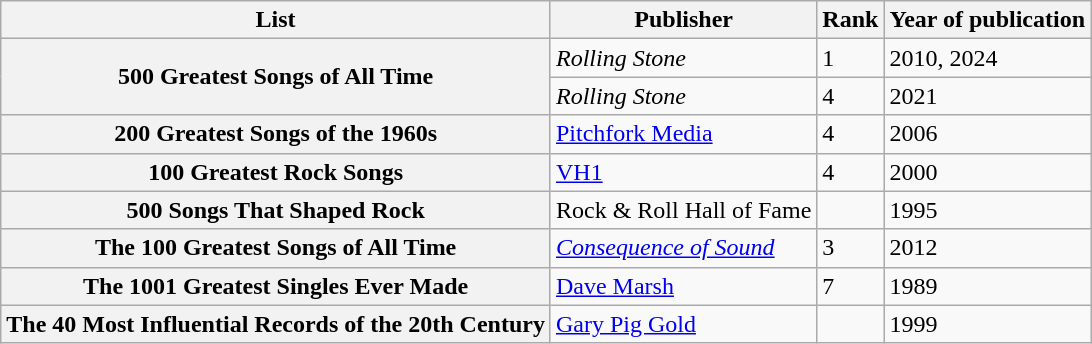<table class="wikitable plainrowheaders">
<tr>
<th scope="col">List</th>
<th scope="col">Publisher</th>
<th scope="col">Rank</th>
<th scope="col">Year of publication</th>
</tr>
<tr>
<th scope="row" rowspan="2">500 Greatest Songs of All Time</th>
<td><em>Rolling Stone</em></td>
<td>1</td>
<td>2010, 2024</td>
</tr>
<tr>
<td><em>Rolling Stone</em></td>
<td>4</td>
<td>2021</td>
</tr>
<tr>
<th scope="row">200 Greatest Songs of the 1960s</th>
<td><a href='#'>Pitchfork Media</a></td>
<td>4</td>
<td>2006</td>
</tr>
<tr>
<th scope="row">100 Greatest Rock Songs</th>
<td><a href='#'>VH1</a></td>
<td>4</td>
<td>2000</td>
</tr>
<tr>
<th scope="row">500 Songs That Shaped Rock</th>
<td>Rock & Roll Hall of Fame</td>
<td></td>
<td>1995</td>
</tr>
<tr>
<th scope="row">The 100 Greatest Songs of All Time</th>
<td><em><a href='#'>Consequence of Sound</a></em></td>
<td>3</td>
<td>2012</td>
</tr>
<tr>
<th scope="row">The 1001 Greatest Singles Ever Made</th>
<td><a href='#'>Dave Marsh</a></td>
<td>7</td>
<td>1989</td>
</tr>
<tr>
<th scope="row">The 40 Most Influential Records of the 20th Century</th>
<td><a href='#'>Gary Pig Gold</a></td>
<td></td>
<td>1999</td>
</tr>
</table>
